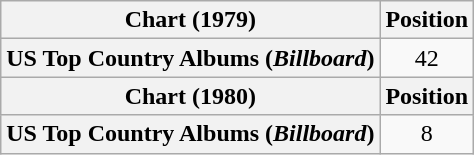<table class="wikitable plainrowheaders" style="text-align:center">
<tr>
<th scope="col">Chart (1979)</th>
<th scope="col">Position</th>
</tr>
<tr>
<th scope="row">US Top Country Albums (<em>Billboard</em>)</th>
<td>42</td>
</tr>
<tr>
<th scope="col">Chart (1980)</th>
<th scope="col">Position</th>
</tr>
<tr>
<th scope="row">US Top Country Albums (<em>Billboard</em>)</th>
<td>8</td>
</tr>
</table>
